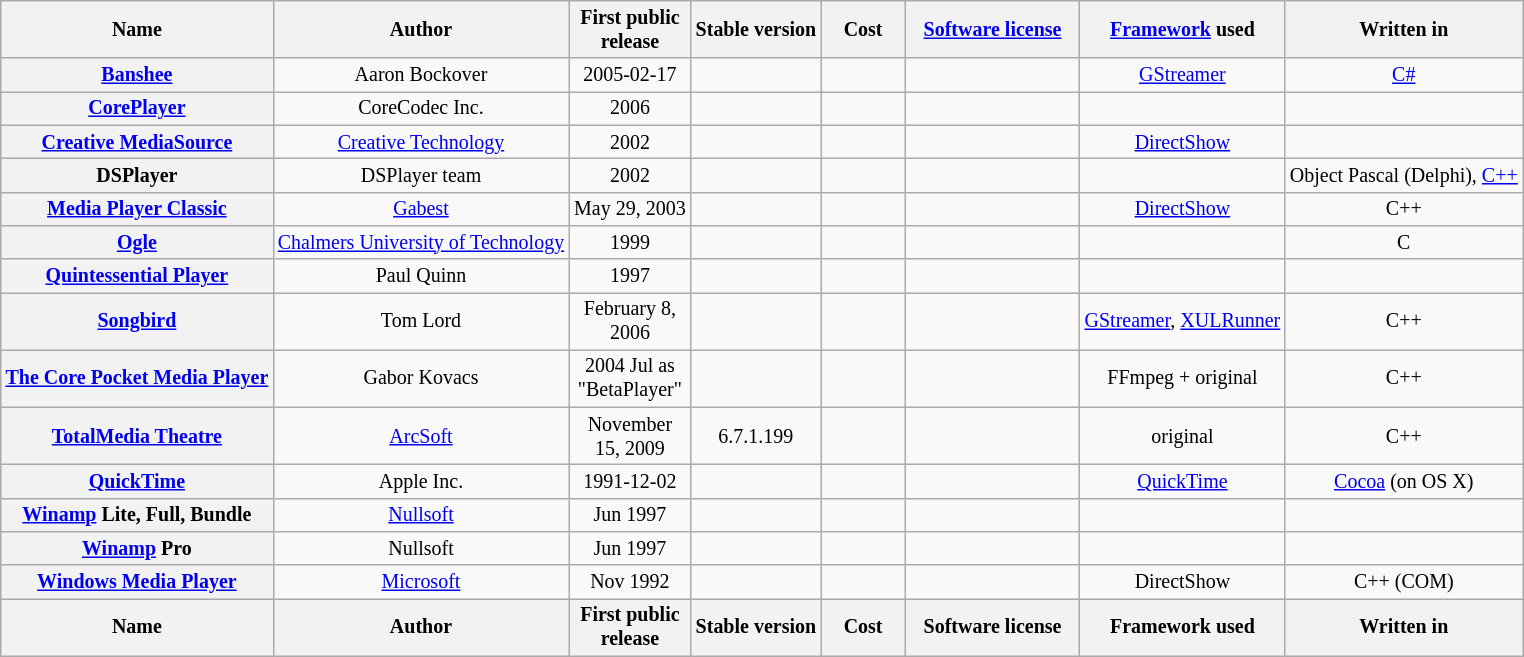<table class="sortable sort-under wikitable" style="font-size: smaller; text-align: center; width: auto">
<tr>
<th>Name</th>
<th>Author</th>
<th width=75>First public release</th>
<th>Stable version</th>
<th width=50>Cost</th>
<th width=110><a href='#'>Software license</a></th>
<th><a href='#'>Framework</a> used</th>
<th>Written in</th>
</tr>
<tr>
<th><a href='#'>Banshee</a></th>
<td>Aaron Bockover</td>
<td>2005-02-17</td>
<td></td>
<td></td>
<td></td>
<td><a href='#'>GStreamer</a></td>
<td><a href='#'>C#</a></td>
</tr>
<tr>
<th><a href='#'>CorePlayer</a></th>
<td>CoreCodec Inc.</td>
<td> 2006</td>
<td></td>
<td></td>
<td></td>
<td></td>
<td></td>
</tr>
<tr>
<th><a href='#'>Creative MediaSource</a></th>
<td><a href='#'>Creative Technology</a></td>
<td> 2002</td>
<td></td>
<td></td>
<td></td>
<td><a href='#'>DirectShow</a></td>
<td></td>
</tr>
<tr>
<th>DSPlayer</th>
<td>DSPlayer team</td>
<td> 2002</td>
<td></td>
<td></td>
<td></td>
<td></td>
<td>Object Pascal (Delphi), <a href='#'>C++</a></td>
</tr>
<tr>
<th><a href='#'>Media Player Classic</a></th>
<td><a href='#'>Gabest</a></td>
<td>May 29, 2003</td>
<td></td>
<td></td>
<td></td>
<td><a href='#'>DirectShow</a></td>
<td>C++</td>
</tr>
<tr>
<th><a href='#'>Ogle</a></th>
<td><a href='#'>Chalmers University of Technology</a></td>
<td> 1999</td>
<td></td>
<td></td>
<td></td>
<td></td>
<td>C</td>
</tr>
<tr>
<th><a href='#'>Quintessential Player</a></th>
<td>Paul Quinn</td>
<td> 1997</td>
<td></td>
<td></td>
<td></td>
<td></td>
<td></td>
</tr>
<tr>
<th><a href='#'>Songbird</a></th>
<td>Tom Lord</td>
<td>February 8, 2006</td>
<td></td>
<td></td>
<td></td>
<td><a href='#'>GStreamer</a>, <a href='#'>XULRunner</a></td>
<td>C++</td>
</tr>
<tr>
<th><a href='#'>The Core Pocket Media Player</a></th>
<td>Gabor Kovacs</td>
<td> 2004 Jul as "BetaPlayer"</td>
<td></td>
<td></td>
<td></td>
<td>FFmpeg + original</td>
<td>C++</td>
</tr>
<tr>
<th><a href='#'>TotalMedia Theatre</a></th>
<td><a href='#'>ArcSoft</a></td>
<td>November 15, 2009</td>
<td>6.7.1.199 </td>
<td></td>
<td></td>
<td>original</td>
<td>C++</td>
</tr>
<tr>
<th><a href='#'>QuickTime</a></th>
<td>Apple Inc.</td>
<td>1991-12-02</td>
<td></td>
<td></td>
<td></td>
<td><a href='#'>QuickTime</a></td>
<td><a href='#'>Cocoa</a> (on OS X)</td>
</tr>
<tr>
<th><a href='#'>Winamp</a> Lite, Full, Bundle</th>
<td><a href='#'>Nullsoft</a></td>
<td> Jun 1997</td>
<td></td>
<td></td>
<td></td>
<td></td>
<td></td>
</tr>
<tr>
<th><a href='#'>Winamp</a> Pro</th>
<td>Nullsoft</td>
<td> Jun 1997</td>
<td></td>
<td></td>
<td></td>
<td></td>
<td></td>
</tr>
<tr>
<th><a href='#'>Windows Media Player</a></th>
<td><a href='#'>Microsoft</a></td>
<td> Nov 1992</td>
<td></td>
<td></td>
<td></td>
<td>DirectShow </td>
<td>C++ (COM)</td>
</tr>
<tr class="sortbottom">
<th>Name</th>
<th>Author</th>
<th>First public release</th>
<th>Stable version</th>
<th>Cost</th>
<th>Software license</th>
<th>Framework used</th>
<th>Written in</th>
</tr>
</table>
